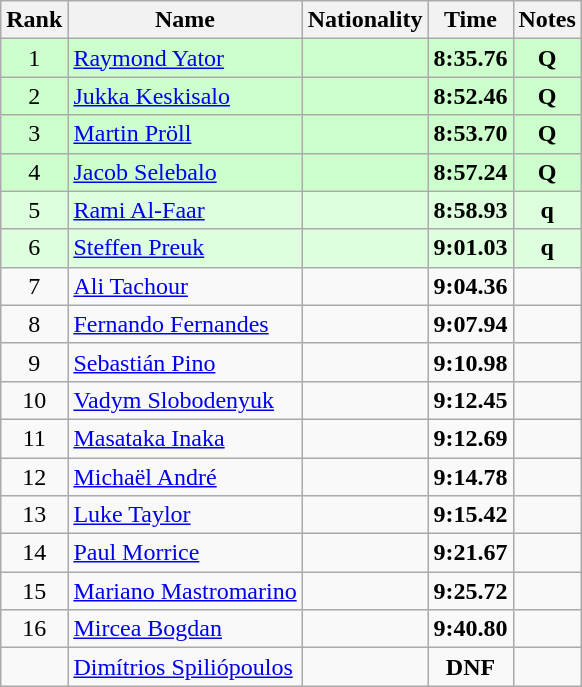<table class="wikitable sortable" style="text-align:center">
<tr>
<th>Rank</th>
<th>Name</th>
<th>Nationality</th>
<th>Time</th>
<th>Notes</th>
</tr>
<tr bgcolor=ccffcc>
<td>1</td>
<td align=left><a href='#'>Raymond Yator</a></td>
<td align=left></td>
<td><strong>8:35.76</strong></td>
<td><strong>Q</strong></td>
</tr>
<tr bgcolor=ccffcc>
<td>2</td>
<td align=left><a href='#'>Jukka Keskisalo</a></td>
<td align=left></td>
<td><strong>8:52.46</strong></td>
<td><strong>Q</strong></td>
</tr>
<tr bgcolor=ccffcc>
<td>3</td>
<td align=left><a href='#'>Martin Pröll</a></td>
<td align=left></td>
<td><strong>8:53.70</strong></td>
<td><strong>Q</strong></td>
</tr>
<tr bgcolor=ccffcc>
<td>4</td>
<td align=left><a href='#'>Jacob Selebalo</a></td>
<td align=left></td>
<td><strong>8:57.24</strong></td>
<td><strong>Q</strong></td>
</tr>
<tr bgcolor=ddffdd>
<td>5</td>
<td align=left><a href='#'>Rami Al-Faar</a></td>
<td align=left></td>
<td><strong>8:58.93</strong></td>
<td><strong>q</strong></td>
</tr>
<tr bgcolor=ddffdd>
<td>6</td>
<td align=left><a href='#'>Steffen Preuk</a></td>
<td align=left></td>
<td><strong>9:01.03</strong></td>
<td><strong>q</strong></td>
</tr>
<tr>
<td>7</td>
<td align=left><a href='#'>Ali Tachour</a></td>
<td align=left></td>
<td><strong>9:04.36</strong></td>
<td></td>
</tr>
<tr>
<td>8</td>
<td align=left><a href='#'>Fernando Fernandes</a></td>
<td align=left></td>
<td><strong>9:07.94</strong></td>
<td></td>
</tr>
<tr>
<td>9</td>
<td align=left><a href='#'>Sebastián Pino</a></td>
<td align=left></td>
<td><strong>9:10.98</strong></td>
<td></td>
</tr>
<tr>
<td>10</td>
<td align=left><a href='#'>Vadym Slobodenyuk</a></td>
<td align=left></td>
<td><strong>9:12.45</strong></td>
<td></td>
</tr>
<tr>
<td>11</td>
<td align=left><a href='#'>Masataka Inaka</a></td>
<td align=left></td>
<td><strong>9:12.69</strong></td>
<td></td>
</tr>
<tr>
<td>12</td>
<td align=left><a href='#'>Michaël André</a></td>
<td align=left></td>
<td><strong>9:14.78</strong></td>
<td></td>
</tr>
<tr>
<td>13</td>
<td align=left><a href='#'>Luke Taylor</a></td>
<td align=left></td>
<td><strong>9:15.42</strong></td>
<td></td>
</tr>
<tr>
<td>14</td>
<td align=left><a href='#'>Paul Morrice</a></td>
<td align=left></td>
<td><strong>9:21.67</strong></td>
<td></td>
</tr>
<tr>
<td>15</td>
<td align=left><a href='#'>Mariano Mastromarino</a></td>
<td align=left></td>
<td><strong>9:25.72</strong></td>
<td></td>
</tr>
<tr>
<td>16</td>
<td align=left><a href='#'>Mircea Bogdan</a></td>
<td align=left></td>
<td><strong>9:40.80</strong></td>
<td></td>
</tr>
<tr>
<td></td>
<td align=left><a href='#'>Dimítrios Spiliópoulos</a></td>
<td align=left></td>
<td><strong>DNF</strong></td>
<td></td>
</tr>
</table>
